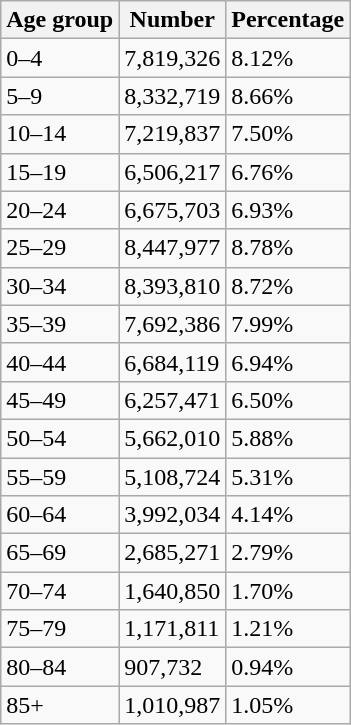<table class="wikitable sortable mw-collapsible">
<tr>
<th>Age group</th>
<th>Number</th>
<th>Percentage</th>
</tr>
<tr>
<td>0–4</td>
<td>7,819,326</td>
<td>8.12%</td>
</tr>
<tr>
<td>5–9</td>
<td>8,332,719</td>
<td>8.66%</td>
</tr>
<tr>
<td>10–14</td>
<td>7,219,837</td>
<td>7.50%</td>
</tr>
<tr>
<td>15–19</td>
<td>6,506,217</td>
<td>6.76%</td>
</tr>
<tr>
<td>20–24</td>
<td>6,675,703</td>
<td>6.93%</td>
</tr>
<tr>
<td>25–29</td>
<td>8,447,977</td>
<td>8.78%</td>
</tr>
<tr>
<td>30–34</td>
<td>8,393,810</td>
<td>8.72%</td>
</tr>
<tr>
<td>35–39</td>
<td>7,692,386</td>
<td>7.99%</td>
</tr>
<tr>
<td>40–44</td>
<td>6,684,119</td>
<td>6.94%</td>
</tr>
<tr>
<td>45–49</td>
<td>6,257,471</td>
<td>6.50%</td>
</tr>
<tr>
<td>50–54</td>
<td>5,662,010</td>
<td>5.88%</td>
</tr>
<tr>
<td>55–59</td>
<td>5,108,724</td>
<td>5.31%</td>
</tr>
<tr>
<td>60–64</td>
<td>3,992,034</td>
<td>4.14%</td>
</tr>
<tr>
<td>65–69</td>
<td>2,685,271</td>
<td>2.79%</td>
</tr>
<tr>
<td>70–74</td>
<td>1,640,850</td>
<td>1.70%</td>
</tr>
<tr>
<td>75–79</td>
<td>1,171,811</td>
<td>1.21%</td>
</tr>
<tr>
<td>80–84</td>
<td>907,732</td>
<td>0.94%</td>
</tr>
<tr>
<td>85+</td>
<td>1,010,987</td>
<td>1.05%</td>
</tr>
</table>
